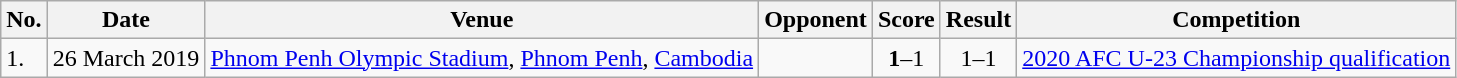<table class="wikitable">
<tr>
<th>No.</th>
<th>Date</th>
<th>Venue</th>
<th>Opponent</th>
<th>Score</th>
<th>Result</th>
<th>Competition</th>
</tr>
<tr>
<td>1.</td>
<td>26 March 2019</td>
<td><a href='#'>Phnom Penh Olympic Stadium</a>, <a href='#'>Phnom Penh</a>, <a href='#'>Cambodia</a></td>
<td></td>
<td align=center><strong>1</strong>–1</td>
<td align=center>1–1</td>
<td><a href='#'>2020 AFC U-23 Championship qualification</a></td>
</tr>
</table>
